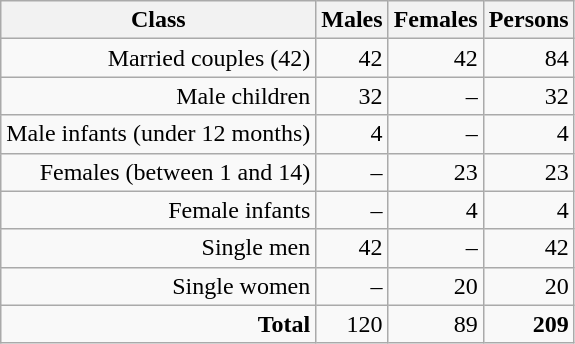<table class="wikitable" style="text-align:right">
<tr>
<th>Class</th>
<th>Males</th>
<th>Females</th>
<th>Persons</th>
</tr>
<tr>
<td>Married couples (42)</td>
<td>42</td>
<td>42</td>
<td>84</td>
</tr>
<tr>
<td>Male children</td>
<td>32</td>
<td>–</td>
<td>32</td>
</tr>
<tr>
<td>Male infants (under 12 months)</td>
<td>4</td>
<td>–</td>
<td>4</td>
</tr>
<tr>
<td>Females (between 1 and 14)</td>
<td>–</td>
<td>23</td>
<td>23</td>
</tr>
<tr>
<td>Female infants</td>
<td>–</td>
<td>4</td>
<td>4</td>
</tr>
<tr>
<td>Single men</td>
<td>42</td>
<td>–</td>
<td>42</td>
</tr>
<tr>
<td>Single women</td>
<td>–</td>
<td>20</td>
<td>20</td>
</tr>
<tr>
<td><strong>Total</strong></td>
<td>120</td>
<td>89</td>
<td><strong>209</strong></td>
</tr>
</table>
